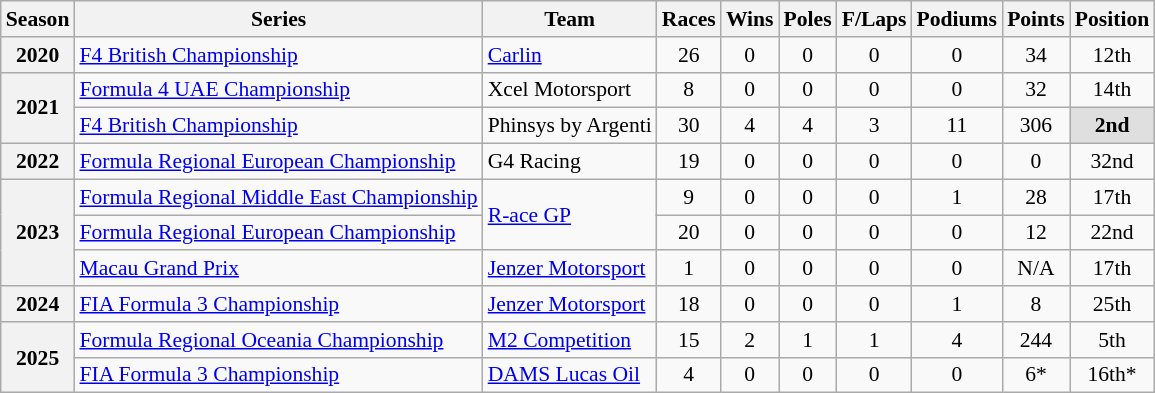<table class="wikitable" style="font-size: 90%; text-align:center;">
<tr>
<th>Season</th>
<th>Series</th>
<th>Team</th>
<th>Races</th>
<th>Wins</th>
<th>Poles</th>
<th>F/Laps</th>
<th>Podiums</th>
<th>Points</th>
<th>Position</th>
</tr>
<tr>
<th>2020</th>
<td style="text-align:left;"><a href='#'>F4 British Championship</a></td>
<td style="text-align:left;"><a href='#'>Carlin</a></td>
<td>26</td>
<td>0</td>
<td>0</td>
<td>0</td>
<td>0</td>
<td>34</td>
<td>12th</td>
</tr>
<tr>
<th rowspan="2">2021</th>
<td style="text-align:left;"><a href='#'>Formula 4 UAE Championship</a></td>
<td style="text-align:left;">Xcel Motorsport</td>
<td>8</td>
<td>0</td>
<td>0</td>
<td>0</td>
<td>0</td>
<td>32</td>
<td>14th</td>
</tr>
<tr>
<td style="text-align:left;"><a href='#'>F4 British Championship</a></td>
<td style="text-align:left;">Phinsys by Argenti</td>
<td>30</td>
<td>4</td>
<td>4</td>
<td>3</td>
<td>11</td>
<td>306</td>
<td style="background:#DFDFDF;"><strong>2nd</strong></td>
</tr>
<tr>
<th>2022</th>
<td style="text-align:left;"><a href='#'>Formula Regional European Championship</a></td>
<td style="text-align:left;">G4 Racing</td>
<td>19</td>
<td>0</td>
<td>0</td>
<td>0</td>
<td>0</td>
<td>0</td>
<td>32nd</td>
</tr>
<tr>
<th rowspan="3">2023</th>
<td style="text-align:left;"><a href='#'>Formula Regional Middle East Championship</a></td>
<td rowspan="2" style="text-align:left;"><a href='#'>R-ace GP</a></td>
<td>9</td>
<td>0</td>
<td>0</td>
<td>0</td>
<td>1</td>
<td>28</td>
<td>17th</td>
</tr>
<tr>
<td style="text-align:left;"><a href='#'>Formula Regional European Championship</a></td>
<td>20</td>
<td>0</td>
<td>0</td>
<td>0</td>
<td>0</td>
<td>12</td>
<td>22nd</td>
</tr>
<tr>
<td style="text-align:left;"><a href='#'>Macau Grand Prix</a></td>
<td style="text-align:left;"><a href='#'>Jenzer Motorsport</a></td>
<td>1</td>
<td>0</td>
<td>0</td>
<td>0</td>
<td>0</td>
<td>N/A</td>
<td>17th</td>
</tr>
<tr>
<th>2024</th>
<td style="text-align:left;"><a href='#'>FIA Formula 3 Championship</a></td>
<td style="text-align:left;"><a href='#'>Jenzer Motorsport</a></td>
<td>18</td>
<td>0</td>
<td>0</td>
<td>0</td>
<td>1</td>
<td>8</td>
<td>25th</td>
</tr>
<tr>
<th rowspan="2">2025</th>
<td style="text-align:left;"><a href='#'>Formula Regional Oceania Championship</a></td>
<td style="text-align:left;"><a href='#'>M2 Competition</a></td>
<td>15</td>
<td>2</td>
<td>1</td>
<td>1</td>
<td>4</td>
<td>244</td>
<td>5th</td>
</tr>
<tr>
<td style="text-align:left;"><a href='#'>FIA Formula 3 Championship</a></td>
<td style="text-align:left;"><a href='#'>DAMS Lucas Oil</a></td>
<td>4</td>
<td>0</td>
<td>0</td>
<td>0</td>
<td>0</td>
<td>6*</td>
<td>16th*</td>
</tr>
</table>
